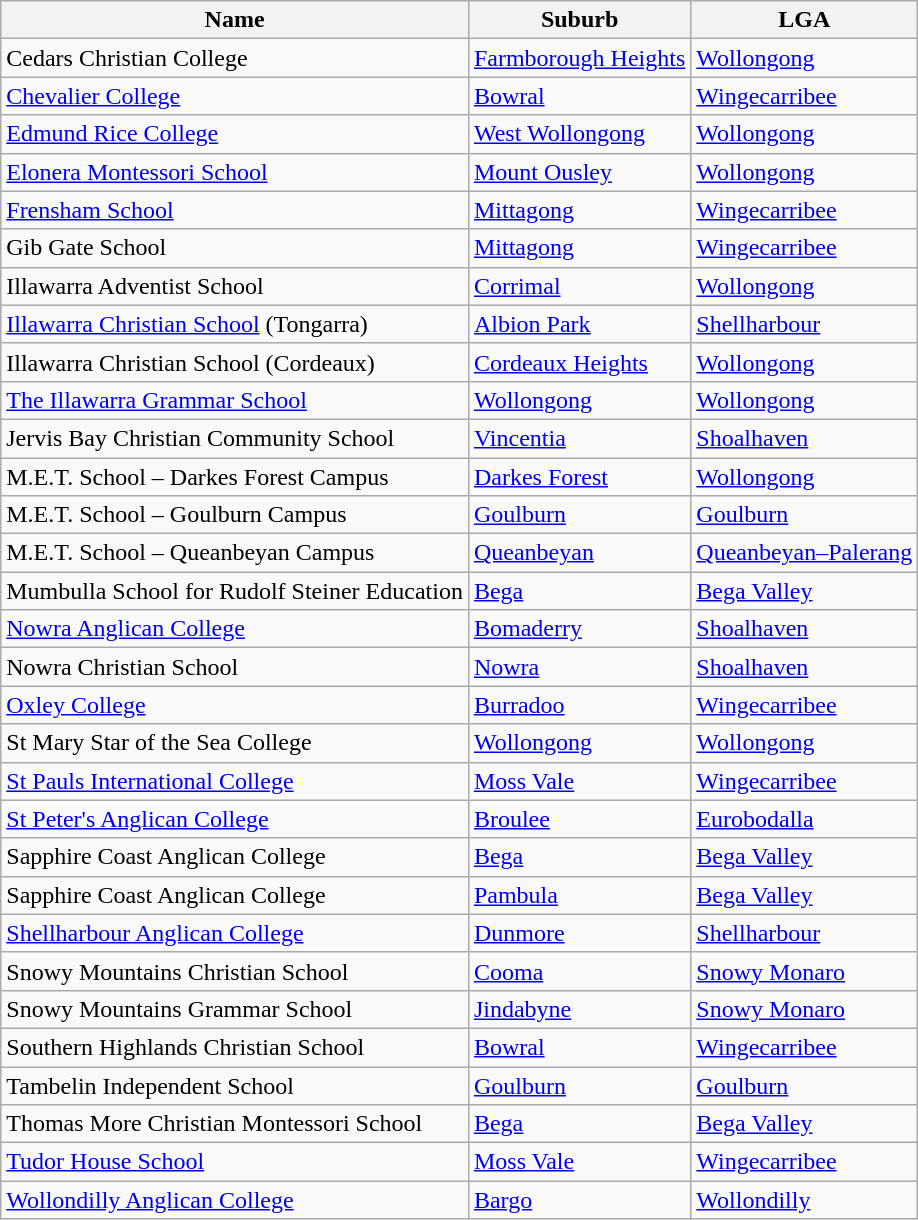<table class="wikitable sortable">
<tr>
<th>Name</th>
<th>Suburb</th>
<th>LGA</th>
</tr>
<tr>
<td>Cedars Christian College</td>
<td><a href='#'>Farmborough Heights</a></td>
<td><a href='#'>Wollongong</a></td>
</tr>
<tr>
<td><a href='#'>Chevalier College</a></td>
<td><a href='#'>Bowral</a></td>
<td><a href='#'>Wingecarribee</a></td>
</tr>
<tr>
<td><a href='#'>Edmund Rice College</a></td>
<td><a href='#'>West Wollongong</a></td>
<td><a href='#'>Wollongong</a></td>
</tr>
<tr>
<td><a href='#'>Elonera Montessori School</a></td>
<td><a href='#'>Mount Ousley</a></td>
<td><a href='#'>Wollongong</a></td>
</tr>
<tr>
<td><a href='#'>Frensham School</a></td>
<td><a href='#'>Mittagong</a></td>
<td><a href='#'>Wingecarribee</a></td>
</tr>
<tr>
<td>Gib Gate School</td>
<td><a href='#'>Mittagong</a></td>
<td><a href='#'>Wingecarribee</a></td>
</tr>
<tr>
<td>Illawarra Adventist School</td>
<td><a href='#'>Corrimal</a></td>
<td><a href='#'>Wollongong</a></td>
</tr>
<tr>
<td><a href='#'>Illawarra Christian School</a> (Tongarra)</td>
<td><a href='#'>Albion Park</a></td>
<td><a href='#'>Shellharbour</a></td>
</tr>
<tr>
<td>Illawarra Christian School (Cordeaux)</td>
<td><a href='#'>Cordeaux Heights</a></td>
<td><a href='#'>Wollongong</a></td>
</tr>
<tr>
<td><a href='#'>The Illawarra Grammar School</a></td>
<td><a href='#'>Wollongong</a></td>
<td><a href='#'>Wollongong</a></td>
</tr>
<tr>
<td>Jervis Bay Christian Community School</td>
<td><a href='#'>Vincentia</a></td>
<td><a href='#'>Shoalhaven</a></td>
</tr>
<tr>
<td>M.E.T. School – Darkes Forest Campus</td>
<td><a href='#'>Darkes Forest</a></td>
<td><a href='#'>Wollongong</a></td>
</tr>
<tr>
<td>M.E.T. School – Goulburn Campus</td>
<td><a href='#'>Goulburn</a></td>
<td><a href='#'>Goulburn</a></td>
</tr>
<tr>
<td>M.E.T. School – Queanbeyan Campus</td>
<td><a href='#'>Queanbeyan</a></td>
<td><a href='#'>Queanbeyan–Palerang</a></td>
</tr>
<tr>
<td>Mumbulla School for Rudolf Steiner Education</td>
<td><a href='#'>Bega</a></td>
<td><a href='#'>Bega Valley</a></td>
</tr>
<tr>
<td><a href='#'>Nowra Anglican College</a></td>
<td><a href='#'>Bomaderry</a></td>
<td><a href='#'>Shoalhaven</a></td>
</tr>
<tr>
<td>Nowra Christian School</td>
<td><a href='#'>Nowra</a></td>
<td><a href='#'>Shoalhaven</a></td>
</tr>
<tr>
<td><a href='#'>Oxley College</a></td>
<td><a href='#'>Burradoo</a></td>
<td><a href='#'>Wingecarribee</a></td>
</tr>
<tr>
<td>St Mary Star of the Sea College</td>
<td><a href='#'>Wollongong</a></td>
<td><a href='#'>Wollongong</a></td>
</tr>
<tr>
<td><a href='#'>St Pauls International College</a></td>
<td><a href='#'>Moss Vale</a></td>
<td><a href='#'>Wingecarribee</a></td>
</tr>
<tr>
<td><a href='#'>St Peter's Anglican College</a></td>
<td><a href='#'>Broulee</a></td>
<td><a href='#'>Eurobodalla</a></td>
</tr>
<tr>
<td>Sapphire Coast Anglican College</td>
<td><a href='#'>Bega</a></td>
<td><a href='#'>Bega Valley</a></td>
</tr>
<tr>
<td>Sapphire Coast Anglican College</td>
<td><a href='#'>Pambula</a></td>
<td><a href='#'>Bega Valley</a></td>
</tr>
<tr>
<td><a href='#'>Shellharbour Anglican College</a></td>
<td><a href='#'>Dunmore</a></td>
<td><a href='#'>Shellharbour</a></td>
</tr>
<tr>
<td>Snowy Mountains Christian School</td>
<td><a href='#'>Cooma</a></td>
<td><a href='#'>Snowy Monaro</a></td>
</tr>
<tr>
<td>Snowy Mountains Grammar School</td>
<td><a href='#'>Jindabyne</a></td>
<td><a href='#'>Snowy Monaro</a></td>
</tr>
<tr>
<td>Southern Highlands Christian School</td>
<td><a href='#'>Bowral</a></td>
<td><a href='#'>Wingecarribee</a></td>
</tr>
<tr>
<td>Tambelin Independent School</td>
<td><a href='#'>Goulburn</a></td>
<td><a href='#'>Goulburn</a></td>
</tr>
<tr>
<td>Thomas More Christian Montessori School</td>
<td><a href='#'>Bega</a></td>
<td><a href='#'>Bega Valley</a></td>
</tr>
<tr>
<td><a href='#'>Tudor House School</a></td>
<td><a href='#'>Moss Vale</a></td>
<td><a href='#'>Wingecarribee</a></td>
</tr>
<tr>
<td><a href='#'>Wollondilly Anglican College</a></td>
<td><a href='#'>Bargo</a></td>
<td><a href='#'>Wollondilly</a></td>
</tr>
</table>
